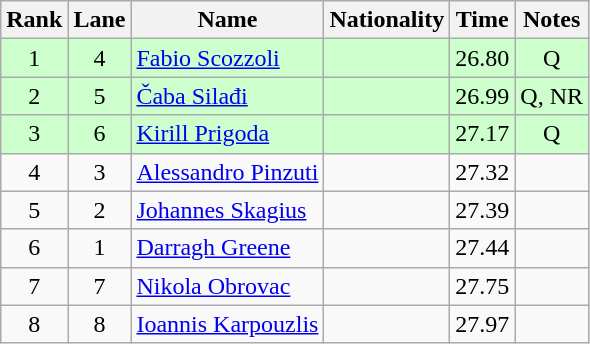<table class="wikitable sortable" style="text-align:center">
<tr>
<th>Rank</th>
<th>Lane</th>
<th>Name</th>
<th>Nationality</th>
<th>Time</th>
<th>Notes</th>
</tr>
<tr bgcolor=ccffcc>
<td>1</td>
<td>4</td>
<td align=left><a href='#'>Fabio Scozzoli</a></td>
<td align=left></td>
<td>26.80</td>
<td>Q</td>
</tr>
<tr bgcolor=ccffcc>
<td>2</td>
<td>5</td>
<td align=left><a href='#'>Čaba Silađi</a></td>
<td align=left></td>
<td>26.99</td>
<td>Q, NR</td>
</tr>
<tr bgcolor=ccffcc>
<td>3</td>
<td>6</td>
<td align=left><a href='#'>Kirill Prigoda</a></td>
<td align=left></td>
<td>27.17</td>
<td>Q</td>
</tr>
<tr>
<td>4</td>
<td>3</td>
<td align=left><a href='#'>Alessandro Pinzuti</a></td>
<td align=left></td>
<td>27.32</td>
<td></td>
</tr>
<tr>
<td>5</td>
<td>2</td>
<td align=left><a href='#'>Johannes Skagius</a></td>
<td align=left></td>
<td>27.39</td>
<td></td>
</tr>
<tr>
<td>6</td>
<td>1</td>
<td align=left><a href='#'>Darragh Greene</a></td>
<td align=left></td>
<td>27.44</td>
<td></td>
</tr>
<tr>
<td>7</td>
<td>7</td>
<td align=left><a href='#'>Nikola Obrovac</a></td>
<td align=left></td>
<td>27.75</td>
<td></td>
</tr>
<tr>
<td>8</td>
<td>8</td>
<td align=left><a href='#'>Ioannis Karpouzlis</a></td>
<td align=left></td>
<td>27.97</td>
<td></td>
</tr>
</table>
